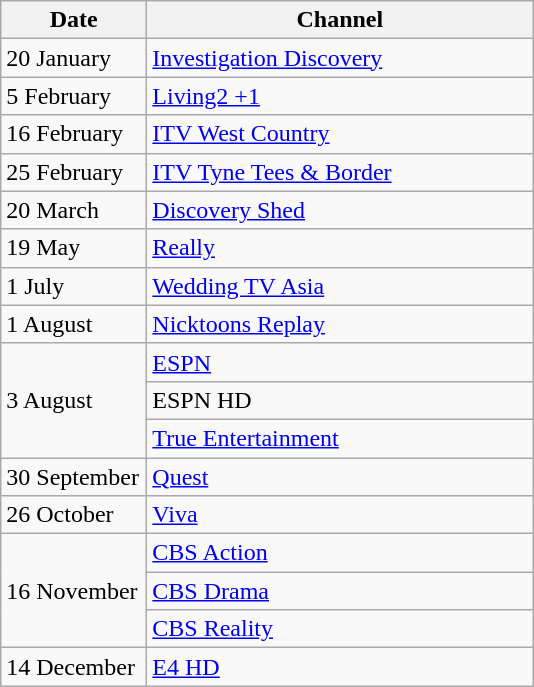<table class="wikitable">
<tr>
<th width=90>Date</th>
<th width=250>Channel</th>
</tr>
<tr>
<td>20 January</td>
<td><a href='#'>Investigation Discovery</a></td>
</tr>
<tr>
<td>5 February</td>
<td><a href='#'>Living2 +1</a></td>
</tr>
<tr>
<td>16 February</td>
<td><a href='#'>ITV West Country</a></td>
</tr>
<tr>
<td>25 February</td>
<td><a href='#'>ITV Tyne Tees & Border</a></td>
</tr>
<tr>
<td>20 March</td>
<td><a href='#'>Discovery Shed</a></td>
</tr>
<tr>
<td>19 May</td>
<td><a href='#'>Really</a></td>
</tr>
<tr>
<td>1 July</td>
<td><a href='#'>Wedding TV Asia</a></td>
</tr>
<tr>
<td>1 August</td>
<td><a href='#'>Nicktoons Replay</a></td>
</tr>
<tr>
<td rowspan=3>3 August</td>
<td><a href='#'>ESPN</a></td>
</tr>
<tr>
<td>ESPN HD</td>
</tr>
<tr>
<td><a href='#'>True Entertainment</a></td>
</tr>
<tr>
<td>30 September</td>
<td><a href='#'>Quest</a></td>
</tr>
<tr>
<td>26 October</td>
<td><a href='#'>Viva</a></td>
</tr>
<tr>
<td rowspan=3>16 November</td>
<td><a href='#'>CBS Action</a></td>
</tr>
<tr>
<td><a href='#'>CBS Drama</a></td>
</tr>
<tr>
<td><a href='#'>CBS Reality</a></td>
</tr>
<tr>
<td>14 December</td>
<td><a href='#'>E4 HD</a></td>
</tr>
</table>
